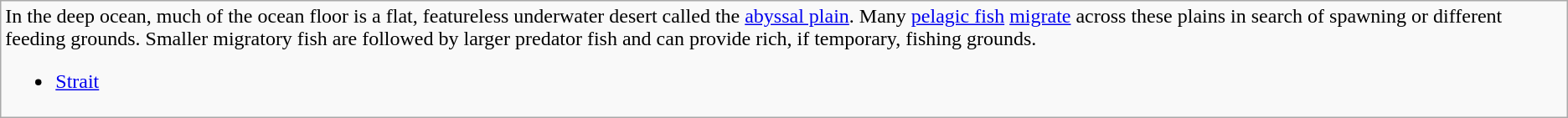<table class="wikitable">
<tr>
<td>In the deep ocean, much of the ocean floor is a flat, featureless underwater desert called the <a href='#'>abyssal plain</a>. Many <a href='#'>pelagic fish</a> <a href='#'>migrate</a> across these plains in search of spawning or different feeding grounds. Smaller migratory fish are followed by larger predator fish and can provide rich, if temporary, fishing grounds.<br><ul><li><a href='#'>Strait</a></li></ul></td>
</tr>
</table>
